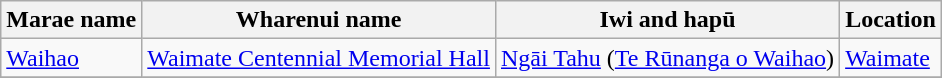<table class="wikitable sortable">
<tr>
<th>Marae name</th>
<th>Wharenui name</th>
<th>Iwi and hapū</th>
<th>Location</th>
</tr>
<tr>
<td><a href='#'>Waihao</a></td>
<td><a href='#'>Waimate Centennial Memorial Hall</a></td>
<td><a href='#'>Ngāi Tahu</a> (<a href='#'>Te Rūnanga o Waihao</a>)</td>
<td><a href='#'>Waimate</a></td>
</tr>
<tr>
</tr>
</table>
